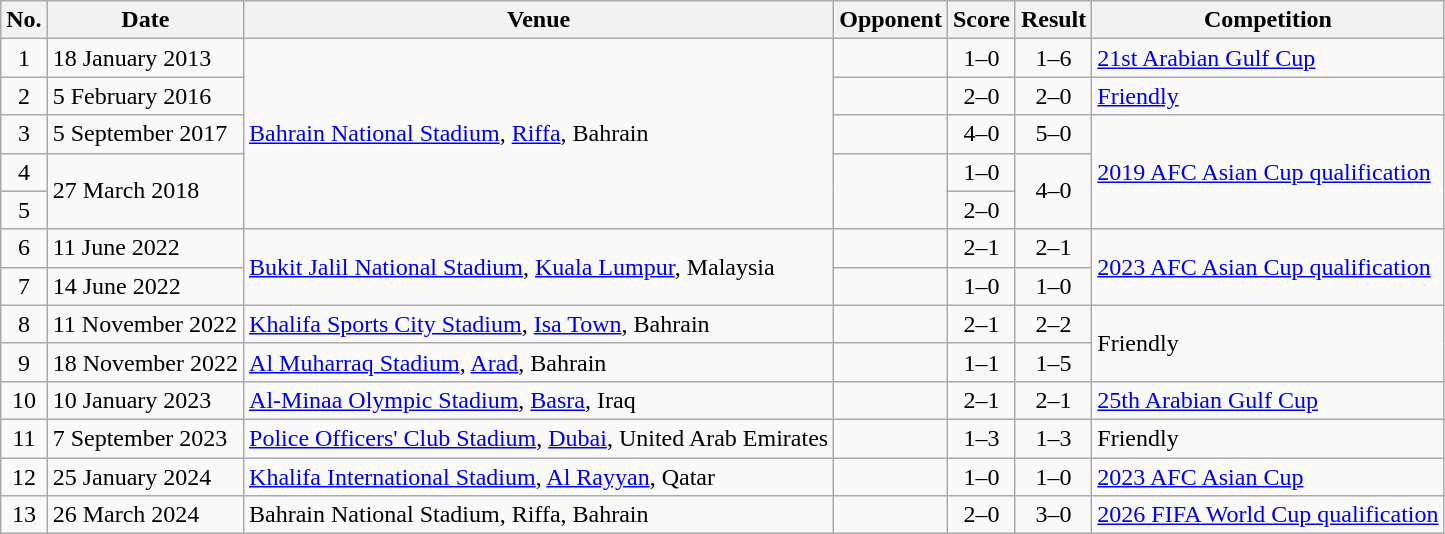<table class="wikitable sortable">
<tr>
<th scope="col">No.</th>
<th scope="col">Date</th>
<th scope="col">Venue</th>
<th scope="col">Opponent</th>
<th scope="col">Score</th>
<th scope="col">Result</th>
<th scope="col">Competition</th>
</tr>
<tr>
<td align="center">1</td>
<td>18 January 2013</td>
<td rowspan="5"><a href='#'>Bahrain National Stadium</a>, <a href='#'>Riffa</a>, Bahrain</td>
<td></td>
<td align="center">1–0</td>
<td align="center">1–6</td>
<td><a href='#'>21st Arabian Gulf Cup</a></td>
</tr>
<tr>
<td align="center">2</td>
<td>5 February 2016</td>
<td></td>
<td align="center">2–0</td>
<td align="center">2–0</td>
<td><a href='#'>Friendly</a></td>
</tr>
<tr>
<td align="center">3</td>
<td>5 September 2017</td>
<td></td>
<td align="center">4–0</td>
<td align="center">5–0</td>
<td rowspan=3><a href='#'>2019 AFC Asian Cup qualification</a></td>
</tr>
<tr>
<td align="center">4</td>
<td rowspan="2">27 March 2018</td>
<td rowspan="2"></td>
<td align="center">1–0</td>
<td rowspan="2" align="center">4–0</td>
</tr>
<tr>
<td align="center">5</td>
<td align="center">2–0</td>
</tr>
<tr>
<td align="center">6</td>
<td>11 June 2022</td>
<td rowspan="2"><a href='#'>Bukit Jalil National Stadium</a>, <a href='#'>Kuala Lumpur</a>, Malaysia</td>
<td></td>
<td align="center">2–1</td>
<td align="center">2–1</td>
<td rowspan="2"><a href='#'>2023 AFC Asian Cup qualification</a></td>
</tr>
<tr>
<td align="center">7</td>
<td>14 June 2022</td>
<td></td>
<td align="center">1–0</td>
<td align="center">1–0</td>
</tr>
<tr>
<td align="center">8</td>
<td>11 November 2022</td>
<td><a href='#'>Khalifa Sports City Stadium</a>, <a href='#'>Isa Town</a>, Bahrain</td>
<td></td>
<td align="center">2–1</td>
<td align="center">2–2</td>
<td rowspan=2>Friendly</td>
</tr>
<tr>
<td align="center">9</td>
<td>18 November 2022</td>
<td><a href='#'>Al Muharraq Stadium</a>, <a href='#'>Arad</a>, Bahrain</td>
<td></td>
<td align="center">1–1</td>
<td align="center">1–5</td>
</tr>
<tr>
<td align="center">10</td>
<td>10 January 2023</td>
<td><a href='#'>Al-Minaa Olympic Stadium</a>, <a href='#'>Basra</a>, Iraq</td>
<td></td>
<td align="center">2–1</td>
<td align="center">2–1</td>
<td><a href='#'>25th Arabian Gulf Cup</a></td>
</tr>
<tr>
<td align="center">11</td>
<td>7 September 2023</td>
<td><a href='#'>Police Officers' Club Stadium</a>, <a href='#'>Dubai</a>, United Arab Emirates</td>
<td></td>
<td align="center">1–3</td>
<td align="center">1–3</td>
<td>Friendly</td>
</tr>
<tr>
<td align="center">12</td>
<td>25 January 2024</td>
<td><a href='#'>Khalifa International Stadium</a>, <a href='#'>Al Rayyan</a>, Qatar</td>
<td></td>
<td align="center">1–0</td>
<td align="center">1–0</td>
<td><a href='#'>2023 AFC Asian Cup</a></td>
</tr>
<tr>
<td align="center">13</td>
<td>26 March 2024</td>
<td>Bahrain National Stadium, Riffa, Bahrain</td>
<td></td>
<td align="center">2–0</td>
<td align="center">3–0</td>
<td><a href='#'>2026 FIFA World Cup qualification</a></td>
</tr>
</table>
